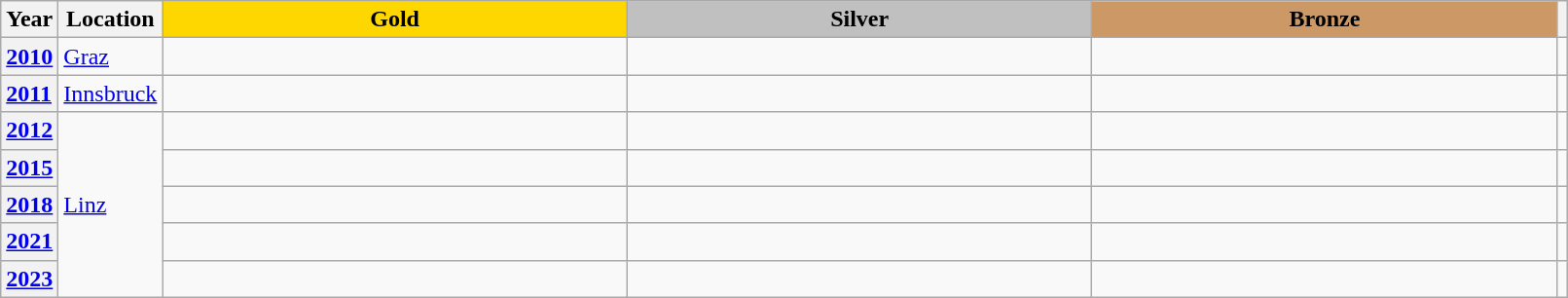<table class="wikitable unsortable" style="text-align:left; width:85%">
<tr>
<th scope="col" style="text-align:center">Year</th>
<th scope="col" style="text-align:center">Location</th>
<td scope="col" style="text-align:center; width:30%; background:gold"><strong>Gold</strong></td>
<td scope="col" style="text-align:center; width:30%; background:silver"><strong>Silver</strong></td>
<td scope="col" style="text-align:center; width:30%; background:#c96"><strong>Bronze</strong></td>
<th scope="col" style="text-align:center"></th>
</tr>
<tr>
<th scope="row" style="text-align:left"><a href='#'>2010</a></th>
<td><a href='#'>Graz</a></td>
<td></td>
<td></td>
<td></td>
<td></td>
</tr>
<tr>
<th scope="row" style="text-align:left"><a href='#'>2011</a></th>
<td><a href='#'>Innsbruck</a></td>
<td></td>
<td></td>
<td></td>
<td></td>
</tr>
<tr>
<th scope="row" style="text-align:left"><a href='#'>2012</a></th>
<td rowspan="5"><a href='#'>Linz</a></td>
<td></td>
<td></td>
<td></td>
<td></td>
</tr>
<tr>
<th scope="row" style="text-align:left"><a href='#'>2015</a></th>
<td></td>
<td></td>
<td></td>
<td></td>
</tr>
<tr>
<th scope="row" style="text-align:left"><a href='#'>2018</a></th>
<td></td>
<td></td>
<td></td>
<td></td>
</tr>
<tr>
<th scope="row" style="text-align:left"><a href='#'>2021</a></th>
<td></td>
<td></td>
<td></td>
<td></td>
</tr>
<tr>
<th scope="row" style="text-align:left"><a href='#'>2023</a></th>
<td></td>
<td></td>
<td></td>
<td></td>
</tr>
</table>
